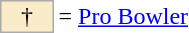<table style="margin: 0.75em 0 0 0.5em;">
<tr>
<td style="background-color:#faecc8; border:1px solid #aaaaaa; width:2em;" align=center>†</td>
<td>= <a href='#'>Pro Bowler</a></td>
</tr>
</table>
